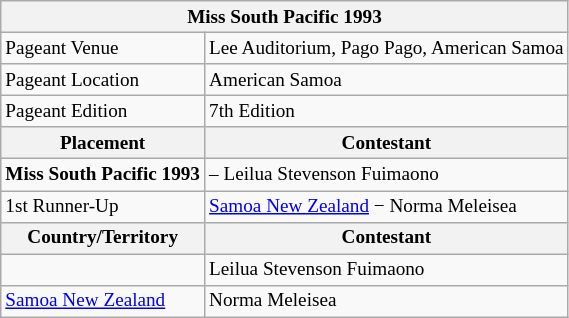<table class="wikitable sortable" style="font-size: 80%;">
<tr>
<th colspan="2"><strong>Miss South Pacific 1993</strong></th>
</tr>
<tr>
<td>Pageant Venue</td>
<td>Lee Auditorium, Pago Pago, American Samoa</td>
</tr>
<tr>
<td>Pageant Location</td>
<td>American Samoa</td>
</tr>
<tr>
<td>Pageant Edition</td>
<td>7th Edition</td>
</tr>
<tr>
<th>Placement</th>
<th>Contestant</th>
</tr>
<tr>
<td><strong>Miss South Pacific 1993</strong></td>
<td> – Leilua Stevenson Fuimaono</td>
</tr>
<tr>
<td>1st Runner-Up</td>
<td> <a href='#'>Samoa New Zealand</a> − Norma Meleisea</td>
</tr>
<tr>
<th><strong>Country/Territory</strong></th>
<th>Contestant</th>
</tr>
<tr>
<td></td>
<td>Leilua Stevenson Fuimaono</td>
</tr>
<tr>
<td> <a href='#'>Samoa New Zealand</a></td>
<td>Norma Meleisea</td>
</tr>
</table>
